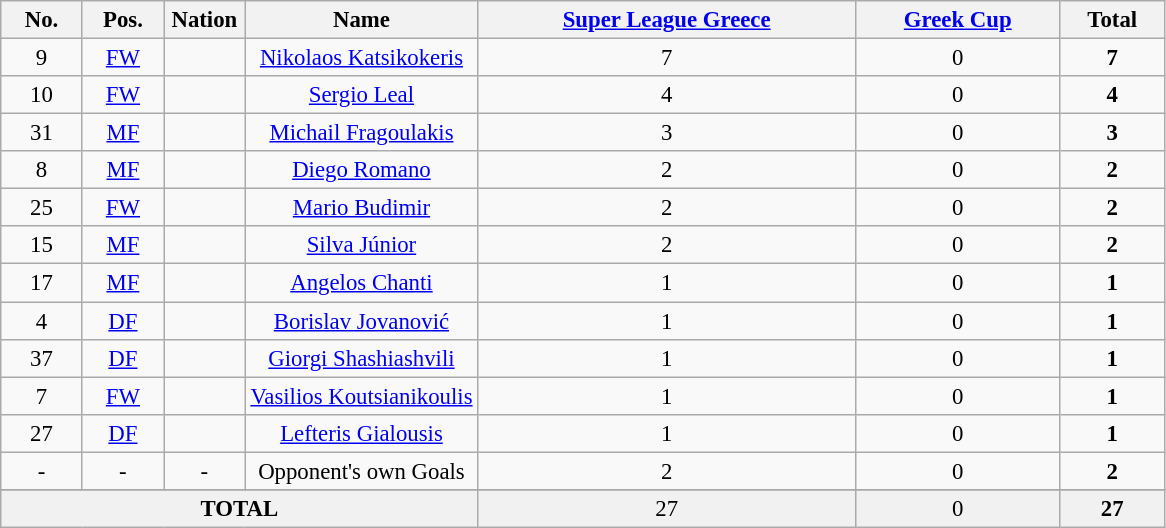<table class="wikitable sortable" style="font-size: 95%; text-align: center;">
<tr>
<th width="7%"><strong>No.</strong></th>
<th width="7%"><strong>Pos.</strong></th>
<th width="7%"><strong>Nation</strong></th>
<th width="20%"><strong>Name</strong></th>
<th><a href='#'>Super League Greece</a></th>
<th><a href='#'>Greek Cup</a></th>
<th>Total</th>
</tr>
<tr>
<td>9</td>
<td><a href='#'>FW</a></td>
<td></td>
<td><a href='#'>Nikolaos Katsikokeris</a></td>
<td>7 </td>
<td>0 </td>
<td><strong>7</strong> </td>
</tr>
<tr>
<td>10</td>
<td><a href='#'>FW</a></td>
<td></td>
<td><a href='#'>Sergio Leal</a></td>
<td>4 </td>
<td>0 </td>
<td><strong>4</strong> </td>
</tr>
<tr>
<td>31</td>
<td><a href='#'>MF</a></td>
<td></td>
<td><a href='#'>Michail Fragoulakis</a></td>
<td>3 </td>
<td>0 </td>
<td><strong>3</strong> </td>
</tr>
<tr>
<td>8</td>
<td><a href='#'>MF</a></td>
<td></td>
<td><a href='#'>Diego Romano</a></td>
<td>2 </td>
<td>0 </td>
<td><strong>2</strong> </td>
</tr>
<tr>
<td>25</td>
<td><a href='#'>FW</a></td>
<td></td>
<td><a href='#'>Mario Budimir</a></td>
<td>2 </td>
<td>0 </td>
<td><strong>2</strong> </td>
</tr>
<tr>
<td>15</td>
<td><a href='#'>MF</a></td>
<td></td>
<td><a href='#'>Silva Júnior</a></td>
<td>2 </td>
<td>0 </td>
<td><strong>2</strong> </td>
</tr>
<tr>
<td>17</td>
<td><a href='#'>MF</a></td>
<td></td>
<td><a href='#'>Angelos Chanti</a></td>
<td>1 </td>
<td>0 </td>
<td><strong>1</strong> </td>
</tr>
<tr>
<td>4</td>
<td><a href='#'>DF</a></td>
<td></td>
<td><a href='#'>Borislav Jovanović</a></td>
<td>1 </td>
<td>0 </td>
<td><strong>1</strong> </td>
</tr>
<tr>
<td>37</td>
<td><a href='#'>DF</a></td>
<td></td>
<td><a href='#'>Giorgi Shashiashvili</a></td>
<td>1 </td>
<td>0 </td>
<td><strong>1</strong> </td>
</tr>
<tr>
<td>7</td>
<td><a href='#'>FW</a></td>
<td></td>
<td><a href='#'>Vasilios Koutsianikoulis</a></td>
<td>1 </td>
<td>0 </td>
<td><strong>1</strong> </td>
</tr>
<tr>
<td>27</td>
<td><a href='#'>DF</a></td>
<td></td>
<td><a href='#'>Lefteris Gialousis</a></td>
<td>1 </td>
<td>0 </td>
<td><strong>1</strong> </td>
</tr>
<tr>
<td><em>-</em></td>
<td><em>-</em></td>
<td><em>-</em></td>
<td>Opponent's own Goals</td>
<td>2 </td>
<td>0 </td>
<td><strong>2</strong> </td>
</tr>
<tr>
</tr>
<tr bgcolor="F1F1F1" >
<td colspan=4><strong>TOTAL</strong></td>
<td>27 </td>
<td>0 </td>
<td><strong>27</strong> </td>
</tr>
</table>
